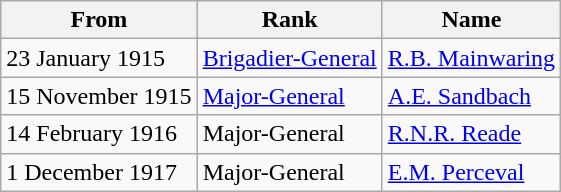<table class="wikitable">
<tr>
<th>From</th>
<th>Rank</th>
<th>Name</th>
</tr>
<tr>
<td>23 January 1915</td>
<td><a href='#'>Brigadier-General</a></td>
<td><a href='#'>R.B. Mainwaring</a></td>
</tr>
<tr>
<td>15 November 1915</td>
<td><a href='#'>Major-General</a></td>
<td><a href='#'>A.E. Sandbach</a></td>
</tr>
<tr>
<td>14 February 1916</td>
<td>Major-General</td>
<td><a href='#'>R.N.R. Reade</a></td>
</tr>
<tr>
<td>1 December 1917</td>
<td>Major-General</td>
<td><a href='#'>E.M. Perceval</a></td>
</tr>
</table>
